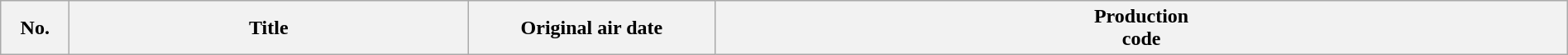<table class="wikitable plainrowheaders" style="width:100%; margin:auto;">
<tr>
<th scope="col" style="width:3em;">No.</th>
<th scope="col">Title </th>
<th scope="col" style="width:12em;">Original air date </th>
<th scope="col">Production<br>code <br>








</th>
</tr>
</table>
